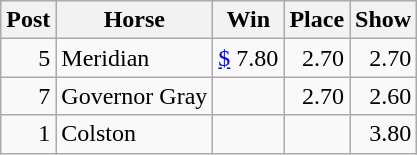<table class="wikitable" border="1">
<tr>
<th>Post</th>
<th>Horse</th>
<th>Win</th>
<th>Place</th>
<th>Show</th>
</tr>
<tr>
<td align="right">5</td>
<td>Meridian</td>
<td align="right"><a href='#'>$</a> 7.80</td>
<td align="right">2.70</td>
<td align="right">2.70</td>
</tr>
<tr>
<td align="right">7</td>
<td>Governor Gray</td>
<td></td>
<td align="right">2.70</td>
<td align="right">2.60</td>
</tr>
<tr>
<td align="right">1</td>
<td>Colston</td>
<td></td>
<td></td>
<td align="right">3.80</td>
</tr>
</table>
